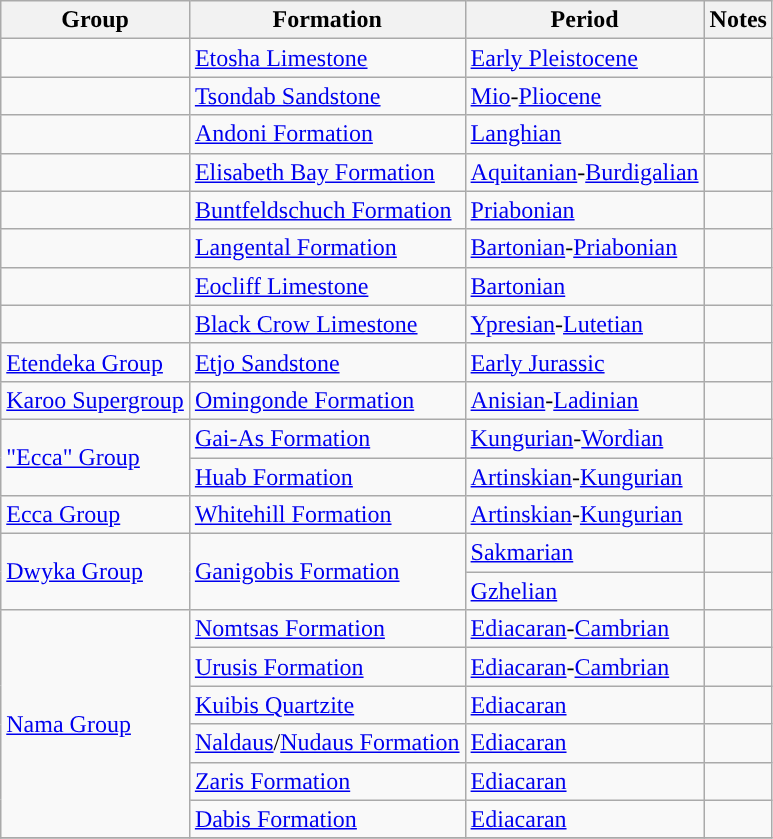<table class="wikitable sortable">
<tr>
<th>Group</th>
<th>Formation</th>
<th>Period</th>
<th class="unsortable">Notes</th>
</tr>
<tr>
<td></td>
<td><a href='#'>Etosha Limestone</a></td>
<td style="background-color: "><a href='#'>Early Pleistocene</a></td>
<td align=center></td>
</tr>
<tr>
<td></td>
<td><a href='#'>Tsondab Sandstone</a></td>
<td style="background-color: "><a href='#'>Mio</a>-<a href='#'>Pliocene</a></td>
<td align=center></td>
</tr>
<tr>
<td></td>
<td><a href='#'>Andoni Formation</a></td>
<td style="background-color: "><a href='#'>Langhian</a></td>
<td align=center></td>
</tr>
<tr>
<td></td>
<td><a href='#'>Elisabeth Bay Formation</a></td>
<td style="background-color: "><a href='#'>Aquitanian</a>-<a href='#'>Burdigalian</a></td>
<td align=center></td>
</tr>
<tr>
<td></td>
<td><a href='#'>Buntfeldschuch Formation</a></td>
<td style="background-color: "><a href='#'>Priabonian</a></td>
<td align=center></td>
</tr>
<tr>
<td></td>
<td><a href='#'>Langental Formation</a></td>
<td style="background-color: "><a href='#'>Bartonian</a>-<a href='#'>Priabonian</a></td>
<td align=center></td>
</tr>
<tr>
<td></td>
<td><a href='#'>Eocliff Limestone</a></td>
<td style="background-color: "><a href='#'>Bartonian</a></td>
<td align=center></td>
</tr>
<tr>
<td></td>
<td><a href='#'>Black Crow Limestone</a></td>
<td style="background-color: "><a href='#'>Ypresian</a>-<a href='#'>Lutetian</a></td>
<td align=center></td>
</tr>
<tr>
<td><a href='#'>Etendeka Group</a></td>
<td><a href='#'>Etjo Sandstone</a></td>
<td style="background-color: "><a href='#'>Early Jurassic</a></td>
<td align=center></td>
</tr>
<tr>
<td><a href='#'>Karoo Supergroup</a></td>
<td><a href='#'>Omingonde Formation</a></td>
<td style="background-color: "><a href='#'>Anisian</a>-<a href='#'>Ladinian</a></td>
<td align=center></td>
</tr>
<tr>
<td rowspan=2><a href='#'>"Ecca" Group</a></td>
<td><a href='#'>Gai-As Formation</a></td>
<td style="background-color: "><a href='#'>Kungurian</a>-<a href='#'>Wordian</a></td>
<td align=center></td>
</tr>
<tr>
<td><a href='#'>Huab Formation</a></td>
<td style="background-color: "><a href='#'>Artinskian</a>-<a href='#'>Kungurian</a></td>
<td align=center></td>
</tr>
<tr>
<td><a href='#'>Ecca Group</a></td>
<td><a href='#'>Whitehill Formation</a></td>
<td style="background-color: "><a href='#'>Artinskian</a>-<a href='#'>Kungurian</a></td>
<td align=center></td>
</tr>
<tr>
<td rowspan=2><a href='#'>Dwyka Group</a></td>
<td rowspan=2><a href='#'>Ganigobis Formation</a></td>
<td style="background-color: "><a href='#'>Sakmarian</a></td>
<td align=center></td>
</tr>
<tr>
<td style="background-color: "><a href='#'>Gzhelian</a></td>
<td align=center></td>
</tr>
<tr>
<td rowspan=6><a href='#'>Nama Group</a></td>
<td><a href='#'>Nomtsas Formation</a></td>
<td style="background-color: "><a href='#'>Ediacaran</a>-<a href='#'>Cambrian</a></td>
<td align=center></td>
</tr>
<tr>
<td><a href='#'>Urusis Formation</a></td>
<td style="background-color: "><a href='#'>Ediacaran</a>-<a href='#'>Cambrian</a></td>
<td align=center></td>
</tr>
<tr>
<td><a href='#'>Kuibis Quartzite</a></td>
<td style="background-color: "><a href='#'>Ediacaran</a></td>
<td align=center></td>
</tr>
<tr>
<td><a href='#'>Naldaus</a>/<a href='#'>Nudaus Formation</a></td>
<td style="background-color: "><a href='#'>Ediacaran</a></td>
<td align=center></td>
</tr>
<tr>
<td><a href='#'>Zaris Formation</a></td>
<td style="background-color: "><a href='#'>Ediacaran</a></td>
<td align=center></td>
</tr>
<tr>
<td><a href='#'>Dabis Formation</a></td>
<td style="background-color: "><a href='#'>Ediacaran</a></td>
<td align=center></td>
</tr>
<tr>
</tr>
</table>
